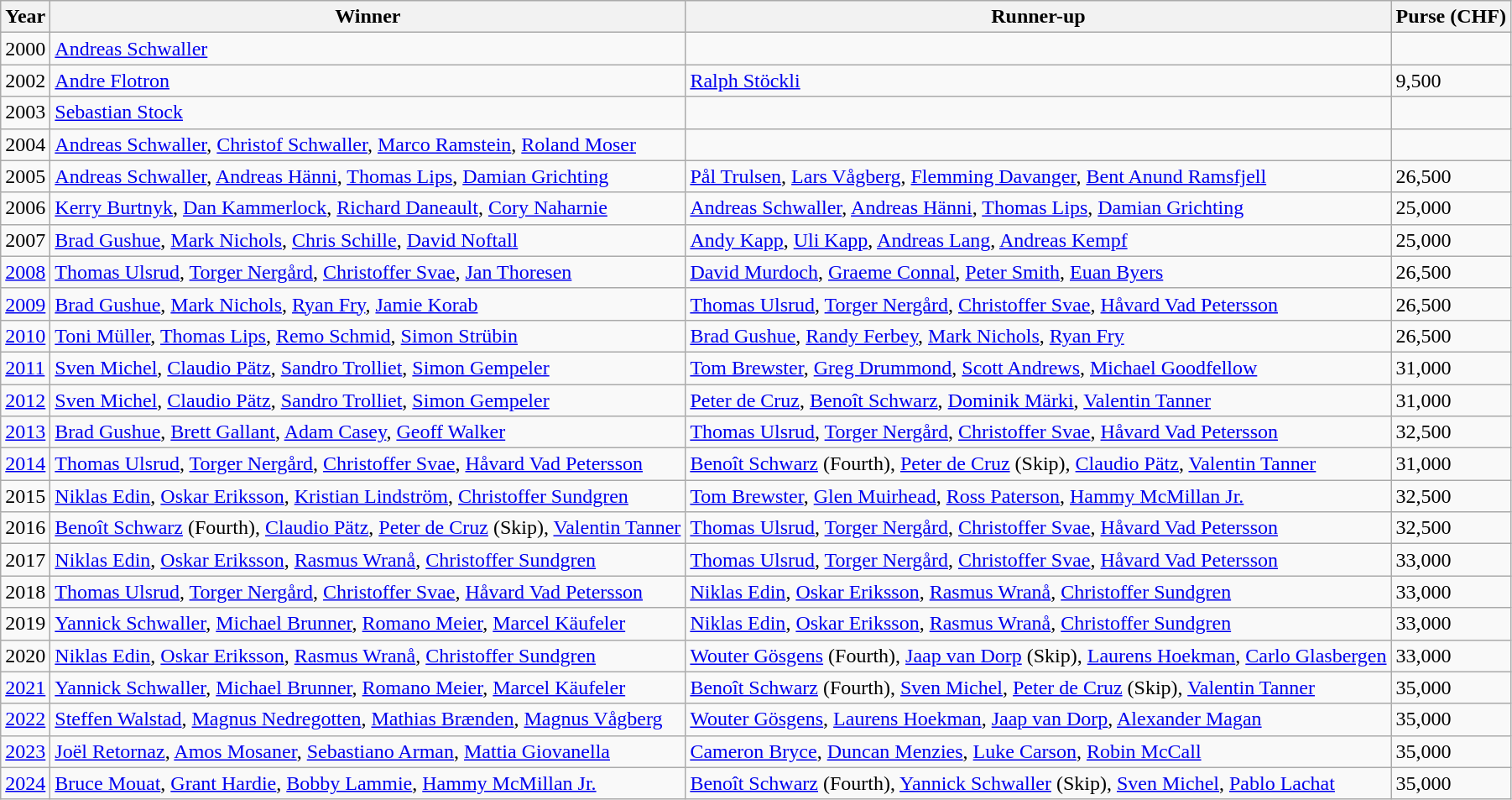<table class="wikitable">
<tr>
<th scope="col">Year</th>
<th scope="col">Winner</th>
<th scope="col">Runner-up</th>
<th scope="col">Purse (CHF)</th>
</tr>
<tr>
<td>2000</td>
<td> <a href='#'>Andreas Schwaller</a></td>
<td></td>
<td></td>
</tr>
<tr>
<td>2002</td>
<td> <a href='#'>Andre Flotron</a></td>
<td> <a href='#'>Ralph Stöckli</a></td>
<td>9,500</td>
</tr>
<tr>
<td>2003</td>
<td> <a href='#'>Sebastian Stock</a></td>
<td></td>
<td></td>
</tr>
<tr>
<td>2004</td>
<td> <a href='#'>Andreas Schwaller</a>, <a href='#'>Christof Schwaller</a>, <a href='#'>Marco Ramstein</a>, <a href='#'>Roland Moser</a></td>
<td></td>
<td></td>
</tr>
<tr>
<td>2005</td>
<td> <a href='#'>Andreas Schwaller</a>, <a href='#'>Andreas Hänni</a>, <a href='#'>Thomas Lips</a>, <a href='#'>Damian Grichting</a></td>
<td> <a href='#'>Pål Trulsen</a>, <a href='#'>Lars Vågberg</a>, <a href='#'>Flemming Davanger</a>, <a href='#'>Bent Anund Ramsfjell</a></td>
<td>26,500</td>
</tr>
<tr>
<td>2006</td>
<td> <a href='#'>Kerry Burtnyk</a>, <a href='#'>Dan Kammerlock</a>, <a href='#'>Richard Daneault</a>, <a href='#'>Cory Naharnie</a></td>
<td> <a href='#'>Andreas Schwaller</a>, <a href='#'>Andreas Hänni</a>, <a href='#'>Thomas Lips</a>, <a href='#'>Damian Grichting</a></td>
<td>25,000</td>
</tr>
<tr>
<td>2007</td>
<td> <a href='#'>Brad Gushue</a>, <a href='#'>Mark Nichols</a>, <a href='#'>Chris Schille</a>, <a href='#'>David Noftall</a></td>
<td> <a href='#'>Andy Kapp</a>, <a href='#'>Uli Kapp</a>, <a href='#'>Andreas Lang</a>, <a href='#'>Andreas Kempf</a></td>
<td>25,000</td>
</tr>
<tr>
<td><a href='#'>2008</a></td>
<td> <a href='#'>Thomas Ulsrud</a>, <a href='#'>Torger Nergård</a>, <a href='#'>Christoffer Svae</a>, <a href='#'>Jan Thoresen</a></td>
<td> <a href='#'>David Murdoch</a>, <a href='#'>Graeme Connal</a>, <a href='#'>Peter Smith</a>, <a href='#'>Euan Byers</a></td>
<td>26,500</td>
</tr>
<tr>
<td><a href='#'>2009</a></td>
<td> <a href='#'>Brad Gushue</a>, <a href='#'>Mark Nichols</a>, <a href='#'>Ryan Fry</a>, <a href='#'>Jamie Korab</a></td>
<td> <a href='#'>Thomas Ulsrud</a>, <a href='#'>Torger Nergård</a>, <a href='#'>Christoffer Svae</a>, <a href='#'>Håvard Vad Petersson</a></td>
<td>26,500</td>
</tr>
<tr>
<td><a href='#'>2010</a></td>
<td> <a href='#'>Toni Müller</a>, <a href='#'>Thomas Lips</a>, <a href='#'>Remo Schmid</a>, <a href='#'>Simon Strübin</a></td>
<td> <a href='#'>Brad Gushue</a>, <a href='#'>Randy Ferbey</a>, <a href='#'>Mark Nichols</a>, <a href='#'>Ryan Fry</a></td>
<td>26,500</td>
</tr>
<tr>
<td><a href='#'>2011</a></td>
<td> <a href='#'>Sven Michel</a>, <a href='#'>Claudio Pätz</a>, <a href='#'>Sandro Trolliet</a>, <a href='#'>Simon Gempeler</a></td>
<td> <a href='#'>Tom Brewster</a>, <a href='#'>Greg Drummond</a>, <a href='#'>Scott Andrews</a>, <a href='#'>Michael Goodfellow</a></td>
<td>31,000</td>
</tr>
<tr>
<td><a href='#'>2012</a></td>
<td> <a href='#'>Sven Michel</a>, <a href='#'>Claudio Pätz</a>, <a href='#'>Sandro Trolliet</a>, <a href='#'>Simon Gempeler</a></td>
<td> <a href='#'>Peter de Cruz</a>, <a href='#'>Benoît Schwarz</a>, <a href='#'>Dominik Märki</a>, <a href='#'>Valentin Tanner</a></td>
<td>31,000</td>
</tr>
<tr>
<td><a href='#'>2013</a></td>
<td> <a href='#'>Brad Gushue</a>, <a href='#'>Brett Gallant</a>, <a href='#'>Adam Casey</a>, <a href='#'>Geoff Walker</a></td>
<td> <a href='#'>Thomas Ulsrud</a>, <a href='#'>Torger Nergård</a>, <a href='#'>Christoffer Svae</a>, <a href='#'>Håvard Vad Petersson</a></td>
<td>32,500</td>
</tr>
<tr>
<td><a href='#'>2014</a></td>
<td> <a href='#'>Thomas Ulsrud</a>, <a href='#'>Torger Nergård</a>, <a href='#'>Christoffer Svae</a>, <a href='#'>Håvard Vad Petersson</a></td>
<td> <a href='#'>Benoît Schwarz</a> (Fourth), <a href='#'>Peter de Cruz</a> (Skip), <a href='#'>Claudio Pätz</a>, <a href='#'>Valentin Tanner</a></td>
<td>31,000</td>
</tr>
<tr>
<td>2015</td>
<td> <a href='#'>Niklas Edin</a>, <a href='#'>Oskar Eriksson</a>, <a href='#'>Kristian Lindström</a>, <a href='#'>Christoffer Sundgren</a></td>
<td> <a href='#'>Tom Brewster</a>, <a href='#'>Glen Muirhead</a>, <a href='#'>Ross Paterson</a>, <a href='#'>Hammy McMillan Jr.</a></td>
<td>32,500</td>
</tr>
<tr>
<td>2016</td>
<td> <a href='#'>Benoît Schwarz</a> (Fourth), <a href='#'>Claudio Pätz</a>, <a href='#'>Peter de Cruz</a> (Skip), <a href='#'>Valentin Tanner</a></td>
<td> <a href='#'>Thomas Ulsrud</a>, <a href='#'>Torger Nergård</a>, <a href='#'>Christoffer Svae</a>, <a href='#'>Håvard Vad Petersson</a></td>
<td>32,500</td>
</tr>
<tr>
<td>2017</td>
<td> <a href='#'>Niklas Edin</a>, <a href='#'>Oskar Eriksson</a>, <a href='#'>Rasmus Wranå</a>, <a href='#'>Christoffer Sundgren</a></td>
<td> <a href='#'>Thomas Ulsrud</a>, <a href='#'>Torger Nergård</a>, <a href='#'>Christoffer Svae</a>, <a href='#'>Håvard Vad Petersson</a></td>
<td>33,000</td>
</tr>
<tr>
<td>2018</td>
<td> <a href='#'>Thomas Ulsrud</a>, <a href='#'>Torger Nergård</a>, <a href='#'>Christoffer Svae</a>, <a href='#'>Håvard Vad Petersson</a></td>
<td> <a href='#'>Niklas Edin</a>, <a href='#'>Oskar Eriksson</a>, <a href='#'>Rasmus Wranå</a>, <a href='#'>Christoffer Sundgren</a></td>
<td>33,000</td>
</tr>
<tr>
<td>2019</td>
<td> <a href='#'>Yannick Schwaller</a>, <a href='#'>Michael Brunner</a>, <a href='#'>Romano Meier</a>, <a href='#'>Marcel Käufeler</a></td>
<td> <a href='#'>Niklas Edin</a>, <a href='#'>Oskar Eriksson</a>, <a href='#'>Rasmus Wranå</a>, <a href='#'>Christoffer Sundgren</a></td>
<td>33,000</td>
</tr>
<tr>
<td>2020</td>
<td> <a href='#'>Niklas Edin</a>, <a href='#'>Oskar Eriksson</a>, <a href='#'>Rasmus Wranå</a>, <a href='#'>Christoffer Sundgren</a></td>
<td> <a href='#'>Wouter Gösgens</a> (Fourth), <a href='#'>Jaap van Dorp</a> (Skip), <a href='#'>Laurens Hoekman</a>, <a href='#'>Carlo Glasbergen</a></td>
<td>33,000</td>
</tr>
<tr>
<td><a href='#'>2021</a></td>
<td> <a href='#'>Yannick Schwaller</a>, <a href='#'>Michael Brunner</a>, <a href='#'>Romano Meier</a>, <a href='#'>Marcel Käufeler</a></td>
<td> <a href='#'>Benoît Schwarz</a> (Fourth), <a href='#'>Sven Michel</a>, <a href='#'>Peter de Cruz</a> (Skip), <a href='#'>Valentin Tanner</a></td>
<td>35,000</td>
</tr>
<tr>
<td><a href='#'>2022</a></td>
<td> <a href='#'>Steffen Walstad</a>, <a href='#'>Magnus Nedregotten</a>, <a href='#'>Mathias Brænden</a>, <a href='#'>Magnus Vågberg</a></td>
<td> <a href='#'>Wouter Gösgens</a>, <a href='#'>Laurens Hoekman</a>, <a href='#'>Jaap van Dorp</a>, <a href='#'>Alexander Magan</a></td>
<td>35,000</td>
</tr>
<tr>
<td><a href='#'>2023</a></td>
<td> <a href='#'>Joël Retornaz</a>, <a href='#'>Amos Mosaner</a>, <a href='#'>Sebastiano Arman</a>, <a href='#'>Mattia Giovanella</a></td>
<td> <a href='#'>Cameron Bryce</a>, <a href='#'>Duncan Menzies</a>, <a href='#'>Luke Carson</a>, <a href='#'>Robin McCall</a></td>
<td>35,000</td>
</tr>
<tr>
<td><a href='#'>2024</a></td>
<td> <a href='#'>Bruce Mouat</a>, <a href='#'>Grant Hardie</a>, <a href='#'>Bobby Lammie</a>, <a href='#'>Hammy McMillan Jr.</a></td>
<td> <a href='#'>Benoît Schwarz</a> (Fourth), <a href='#'>Yannick Schwaller</a> (Skip), <a href='#'>Sven Michel</a>, <a href='#'>Pablo Lachat</a></td>
<td>35,000</td>
</tr>
</table>
